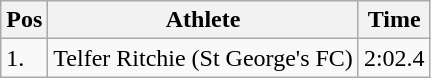<table class="wikitable">
<tr>
<th>Pos</th>
<th>Athlete</th>
<th>Time</th>
</tr>
<tr>
<td>1.</td>
<td>Telfer Ritchie (St George's FC)</td>
<td>2:02.4</td>
</tr>
</table>
